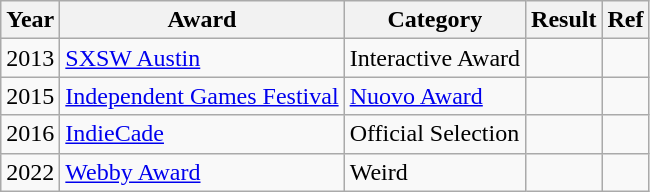<table class="wikitable sortable plainrowheaders">
<tr>
<th>Year</th>
<th>Award</th>
<th>Category</th>
<th>Result</th>
<th>Ref</th>
</tr>
<tr>
<td>2013</td>
<td><a href='#'>SXSW Austin</a></td>
<td>Interactive Award</td>
<td></td>
<td></td>
</tr>
<tr>
<td>2015</td>
<td><a href='#'>Independent Games Festival</a></td>
<td><a href='#'>Nuovo Award</a></td>
<td></td>
<td></td>
</tr>
<tr>
<td>2016</td>
<td><a href='#'>IndieCade</a></td>
<td>Official Selection</td>
<td></td>
<td></td>
</tr>
<tr>
<td>2022</td>
<td><a href='#'>Webby Award</a></td>
<td>Weird</td>
<td></td>
<td></td>
</tr>
</table>
